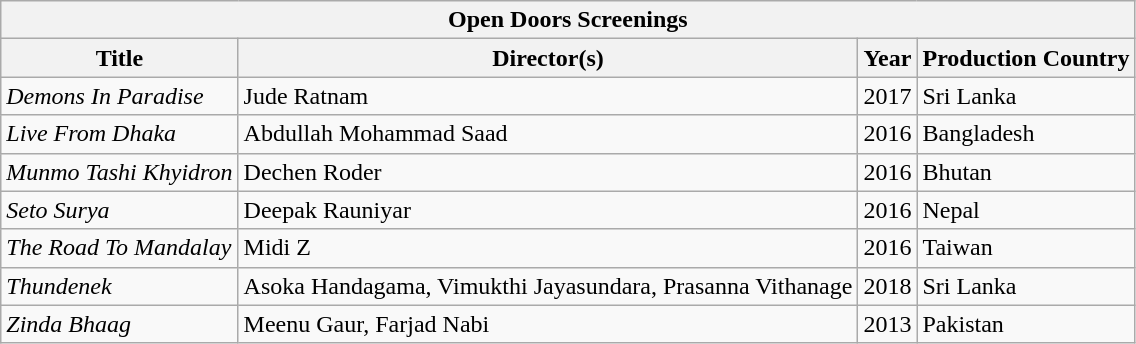<table class="wikitable">
<tr>
<th colspan="4">Open Doors Screenings</th>
</tr>
<tr>
<th>Title</th>
<th>Director(s)</th>
<th>Year</th>
<th>Production Country</th>
</tr>
<tr>
<td><em>Demons In Paradise</em></td>
<td>Jude Ratnam</td>
<td>2017</td>
<td>Sri Lanka</td>
</tr>
<tr>
<td><em>Live From Dhaka</em></td>
<td>Abdullah Mohammad Saad</td>
<td>2016</td>
<td>Bangladesh</td>
</tr>
<tr>
<td><em>Munmo Tashi Khyidron</em></td>
<td>Dechen Roder</td>
<td>2016</td>
<td>Bhutan</td>
</tr>
<tr>
<td><em>Seto Surya</em></td>
<td>Deepak Rauniyar</td>
<td>2016</td>
<td>Nepal</td>
</tr>
<tr>
<td><em>The Road To Mandalay</em></td>
<td>Midi Z</td>
<td>2016</td>
<td>Taiwan</td>
</tr>
<tr>
<td><em>Thundenek</em></td>
<td>Asoka Handagama, Vimukthi Jayasundara, Prasanna Vithanage</td>
<td>2018</td>
<td>Sri Lanka</td>
</tr>
<tr>
<td><em>Zinda Bhaag</em></td>
<td>Meenu Gaur, Farjad Nabi</td>
<td>2013</td>
<td>Pakistan</td>
</tr>
</table>
